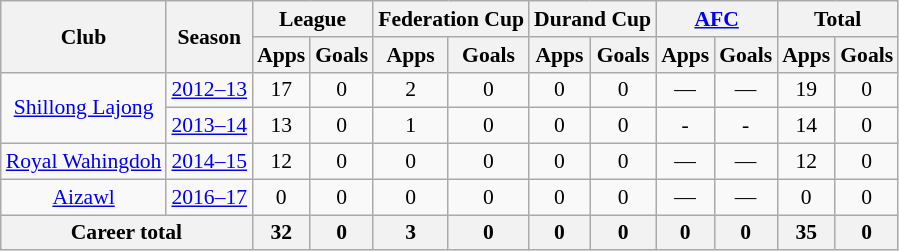<table class="wikitable" style="font-size:90%; text-align:center;">
<tr>
<th rowspan=2>Club</th>
<th rowspan=2>Season</th>
<th colspan=2>League</th>
<th colspan=2>Federation Cup</th>
<th colspan=2>Durand Cup</th>
<th colspan=2><a href='#'>AFC</a></th>
<th colspan=2>Total</th>
</tr>
<tr>
<th>Apps</th>
<th>Goals</th>
<th>Apps</th>
<th>Goals</th>
<th>Apps</th>
<th>Goals</th>
<th>Apps</th>
<th>Goals</th>
<th>Apps</th>
<th>Goals</th>
</tr>
<tr>
<td rowspan="2"><a href='#'>Shillong Lajong</a></td>
<td><a href='#'>2012–13</a></td>
<td>17</td>
<td>0</td>
<td>2</td>
<td>0</td>
<td>0</td>
<td>0</td>
<td>—</td>
<td>—</td>
<td>19</td>
<td>0</td>
</tr>
<tr>
<td><a href='#'>2013–14</a></td>
<td>13</td>
<td>0</td>
<td>1</td>
<td>0</td>
<td>0</td>
<td>0</td>
<td>-</td>
<td>-</td>
<td>14</td>
<td>0</td>
</tr>
<tr>
<td rowspan="1"><a href='#'>Royal Wahingdoh</a></td>
<td><a href='#'>2014–15</a></td>
<td>12</td>
<td>0</td>
<td>0</td>
<td>0</td>
<td>0</td>
<td>0</td>
<td>—</td>
<td>—</td>
<td>12</td>
<td>0</td>
</tr>
<tr>
<td rowspan="1"><a href='#'>Aizawl</a></td>
<td><a href='#'>2016–17</a></td>
<td>0</td>
<td>0</td>
<td>0</td>
<td>0</td>
<td>0</td>
<td>0</td>
<td>—</td>
<td>—</td>
<td>0</td>
<td>0</td>
</tr>
<tr>
<th colspan=2>Career total</th>
<th>32</th>
<th>0</th>
<th>3</th>
<th>0</th>
<th>0</th>
<th>0</th>
<th>0</th>
<th>0</th>
<th>35</th>
<th>0</th>
</tr>
</table>
